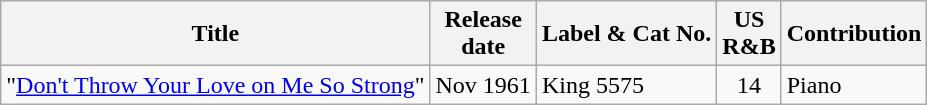<table class="wikitable">
<tr>
<th>Title</th>
<th>Release<br>date</th>
<th>Label & Cat No.</th>
<th>US<br>R&B<br></th>
<th>Contribution</th>
</tr>
<tr>
<td>"<a href='#'>Don't Throw Your Love on Me So Strong</a>"</td>
<td>Nov 1961</td>
<td>King 5575</td>
<td align="center">14</td>
<td>Piano</td>
</tr>
</table>
